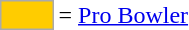<table>
<tr>
<td style="background-color:#FFCC00; border:1px solid #aaaaaa; width:2em;"></td>
<td>= <a href='#'>Pro Bowler</a> </td>
</tr>
</table>
